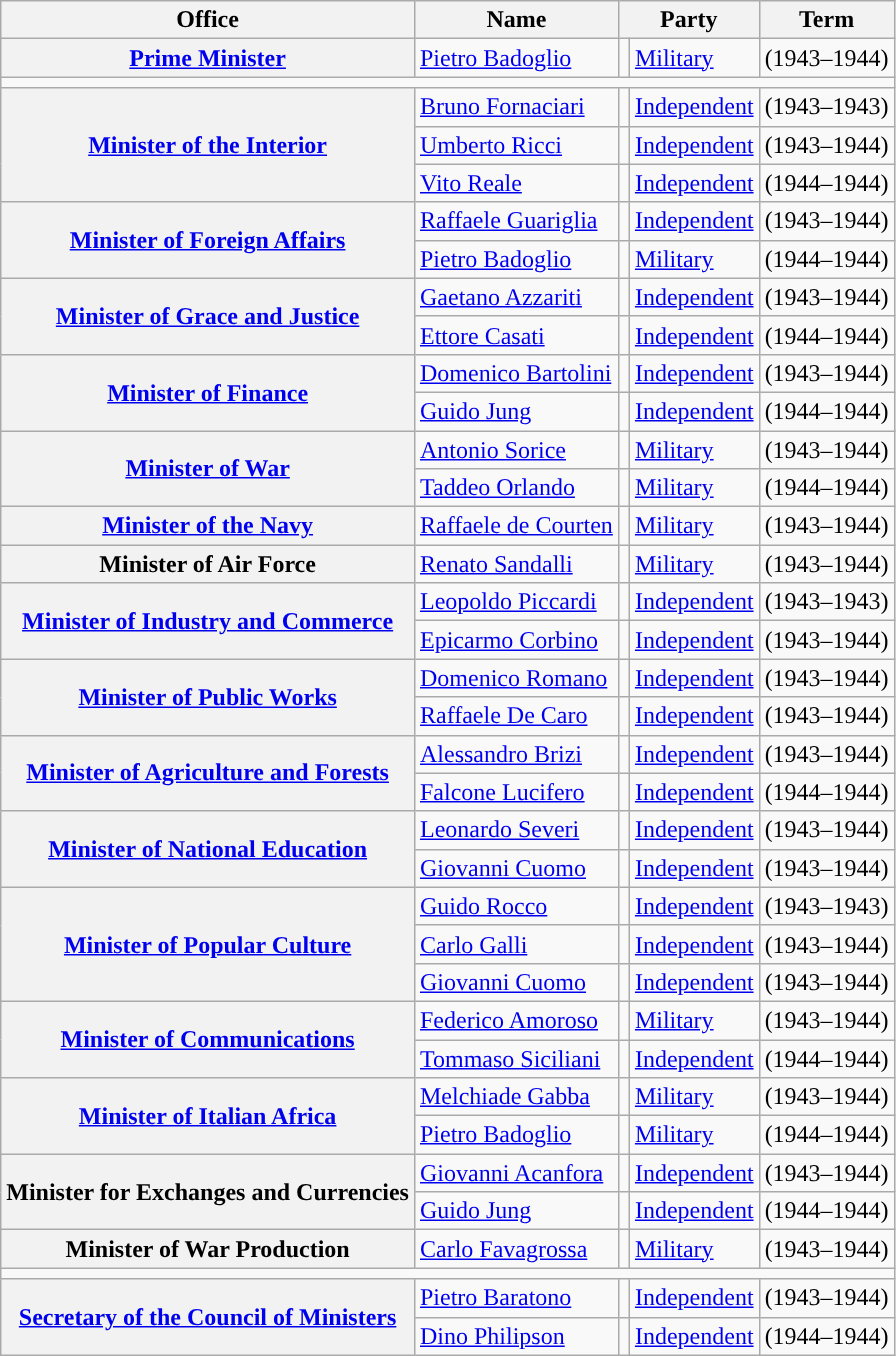<table class="wikitable" style="font-size: 100%;">
<tr>
<th>Office</th>
<th>Name</th>
<th colspan=2>Party</th>
<th>Term</th>
</tr>
<tr>
<th><a href='#'>Prime Minister</a></th>
<td><a href='#'>Pietro Badoglio</a></td>
<td style="color:inherit;background:"></td>
<td><a href='#'>Military</a></td>
<td>(1943–1944)</td>
</tr>
<tr>
<td colspan=6></td>
</tr>
<tr>
<th rowspan=3><a href='#'>Minister of the Interior</a></th>
<td><a href='#'>Bruno Fornaciari</a></td>
<td style="color:inherit;background:"></td>
<td><a href='#'>Independent</a></td>
<td>(1943–1943)</td>
</tr>
<tr>
<td><a href='#'>Umberto Ricci</a></td>
<td style="color:inherit;background:"></td>
<td><a href='#'>Independent</a></td>
<td>(1943–1944)</td>
</tr>
<tr>
<td><a href='#'>Vito Reale</a></td>
<td style="color:inherit;background:"></td>
<td><a href='#'>Independent</a></td>
<td>(1944–1944)</td>
</tr>
<tr>
<th rowspan=2><a href='#'>Minister of Foreign Affairs</a></th>
<td><a href='#'>Raffaele Guariglia</a></td>
<td style="color:inherit;background:"></td>
<td><a href='#'>Independent</a></td>
<td>(1943–1944)</td>
</tr>
<tr>
<td><a href='#'>Pietro Badoglio</a></td>
<td style="color:inherit;background:"></td>
<td><a href='#'>Military</a></td>
<td>(1944–1944)</td>
</tr>
<tr>
<th rowspan=2><a href='#'>Minister of Grace and Justice</a></th>
<td><a href='#'>Gaetano Azzariti</a></td>
<td style="color:inherit;background:"></td>
<td><a href='#'>Independent</a></td>
<td>(1943–1944)</td>
</tr>
<tr>
<td><a href='#'>Ettore Casati</a></td>
<td style="color:inherit;background:"></td>
<td><a href='#'>Independent</a></td>
<td>(1944–1944)</td>
</tr>
<tr>
<th rowspan=2><a href='#'>Minister of Finance</a></th>
<td><a href='#'>Domenico Bartolini</a></td>
<td style="color:inherit;background:"></td>
<td><a href='#'>Independent</a></td>
<td>(1943–1944)</td>
</tr>
<tr>
<td><a href='#'>Guido Jung</a></td>
<td style="color:inherit;background:"></td>
<td><a href='#'>Independent</a></td>
<td>(1944–1944)</td>
</tr>
<tr>
<th rowspan=2><a href='#'>Minister of War</a></th>
<td><a href='#'>Antonio Sorice</a></td>
<td style="color:inherit;background:"></td>
<td><a href='#'>Military</a></td>
<td>(1943–1944)</td>
</tr>
<tr>
<td><a href='#'>Taddeo Orlando</a></td>
<td style="color:inherit;background:"></td>
<td><a href='#'>Military</a></td>
<td>(1944–1944)</td>
</tr>
<tr>
<th><a href='#'>Minister of the Navy</a></th>
<td><a href='#'>Raffaele de Courten</a></td>
<td style="color:inherit;background:"></td>
<td><a href='#'>Military</a></td>
<td>(1943–1944)</td>
</tr>
<tr>
<th>Minister of Air Force</th>
<td><a href='#'>Renato Sandalli</a></td>
<td style="color:inherit;background:"></td>
<td><a href='#'>Military</a></td>
<td>(1943–1944)</td>
</tr>
<tr>
<th rowspan=2><a href='#'>Minister of Industry and Commerce</a></th>
<td><a href='#'>Leopoldo Piccardi</a></td>
<td style="color:inherit;background:"></td>
<td><a href='#'>Independent</a></td>
<td>(1943–1943)</td>
</tr>
<tr>
<td><a href='#'>Epicarmo Corbino</a></td>
<td style="color:inherit;background:"></td>
<td><a href='#'>Independent</a></td>
<td>(1943–1944)</td>
</tr>
<tr>
<th rowspan=2><a href='#'>Minister of Public Works</a></th>
<td><a href='#'>Domenico Romano</a></td>
<td style="color:inherit;background:"></td>
<td><a href='#'>Independent</a></td>
<td>(1943–1944)</td>
</tr>
<tr>
<td><a href='#'>Raffaele De Caro</a></td>
<td style="color:inherit;background:"></td>
<td><a href='#'>Independent</a></td>
<td>(1943–1944)</td>
</tr>
<tr>
<th rowspan=2><a href='#'>Minister of Agriculture and Forests</a></th>
<td><a href='#'>Alessandro Brizi</a></td>
<td style="color:inherit;background:"></td>
<td><a href='#'>Independent</a></td>
<td>(1943–1944)</td>
</tr>
<tr>
<td><a href='#'>Falcone Lucifero</a></td>
<td style="color:inherit;background:"></td>
<td><a href='#'>Independent</a></td>
<td>(1944–1944)</td>
</tr>
<tr>
<th rowspan=2><a href='#'>Minister of National Education</a></th>
<td><a href='#'>Leonardo Severi</a></td>
<td style="color:inherit;background:"></td>
<td><a href='#'>Independent</a></td>
<td>(1943–1944)</td>
</tr>
<tr>
<td><a href='#'>Giovanni Cuomo</a></td>
<td style="color:inherit;background:"></td>
<td><a href='#'>Independent</a></td>
<td>(1943–1944)</td>
</tr>
<tr>
<th rowspan=3><a href='#'>Minister of Popular Culture</a></th>
<td><a href='#'>Guido Rocco</a></td>
<td style="color:inherit;background:"></td>
<td><a href='#'>Independent</a></td>
<td>(1943–1943)</td>
</tr>
<tr>
<td><a href='#'>Carlo Galli</a></td>
<td style="color:inherit;background:"></td>
<td><a href='#'>Independent</a></td>
<td>(1943–1944)</td>
</tr>
<tr>
<td><a href='#'>Giovanni Cuomo</a></td>
<td style="color:inherit;background:"></td>
<td><a href='#'>Independent</a></td>
<td>(1943–1944)</td>
</tr>
<tr>
<th rowspan=2><a href='#'>Minister of Communications</a></th>
<td><a href='#'>Federico Amoroso</a></td>
<td style="color:inherit;background:"></td>
<td><a href='#'>Military</a></td>
<td>(1943–1944)</td>
</tr>
<tr>
<td><a href='#'>Tommaso Siciliani</a></td>
<td style="color:inherit;background:"></td>
<td><a href='#'>Independent</a></td>
<td>(1944–1944)</td>
</tr>
<tr>
<th rowspan=2><a href='#'>Minister of Italian Africa</a></th>
<td><a href='#'>Melchiade Gabba</a></td>
<td style="color:inherit;background:"></td>
<td><a href='#'>Military</a></td>
<td>(1943–1944)</td>
</tr>
<tr>
<td><a href='#'>Pietro Badoglio</a></td>
<td style="color:inherit;background:"></td>
<td><a href='#'>Military</a></td>
<td>(1944–1944)</td>
</tr>
<tr>
<th rowspan=2>Minister for Exchanges and Currencies</th>
<td><a href='#'>Giovanni Acanfora</a></td>
<td style="color:inherit;background:"></td>
<td><a href='#'>Independent</a></td>
<td>(1943–1944)</td>
</tr>
<tr>
<td><a href='#'>Guido Jung</a></td>
<td style="color:inherit;background:"></td>
<td><a href='#'>Independent</a></td>
<td>(1944–1944)</td>
</tr>
<tr>
<th>Minister of War Production</th>
<td><a href='#'>Carlo Favagrossa</a></td>
<td style="color:inherit;background:"></td>
<td><a href='#'>Military</a></td>
<td>(1943–1944)</td>
</tr>
<tr>
<td colspan=5></td>
</tr>
<tr>
<th rowspan=2><a href='#'>Secretary of the Council of Ministers</a></th>
<td><a href='#'>Pietro Baratono</a></td>
<td style="color:inherit;background:"></td>
<td><a href='#'>Independent</a></td>
<td>(1943–1944)</td>
</tr>
<tr>
<td><a href='#'>Dino Philipson</a></td>
<td style="color:inherit;background:"></td>
<td><a href='#'>Independent</a></td>
<td>(1944–1944)</td>
</tr>
</table>
